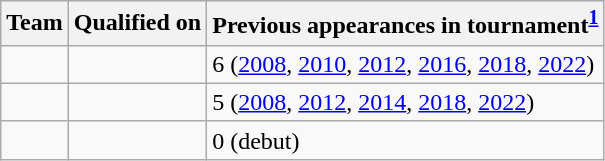<table class="wikitable sortable">
<tr>
<th>Team</th>
<th>Qualified on</th>
<th data-sort-type="number">Previous appearances in tournament<sup><strong><a href='#'>1</a></strong></sup></th>
</tr>
<tr>
<td></td>
<td></td>
<td>6 (<a href='#'>2008</a>, <a href='#'>2010</a>, <a href='#'>2012</a>, <a href='#'>2016</a>, <a href='#'>2018</a>, <a href='#'>2022</a>)</td>
</tr>
<tr>
<td></td>
<td></td>
<td>5 (<a href='#'>2008</a>, <a href='#'>2012</a>, <a href='#'>2014</a>, <a href='#'>2018</a>, <a href='#'>2022</a>)</td>
</tr>
<tr>
<td></td>
<td></td>
<td>0 (debut)</td>
</tr>
</table>
